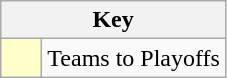<table class="wikitable" style="text-align: center;">
<tr>
<th colspan=2>Key</th>
</tr>
<tr>
<td style="background:#ffffcc; width:20px;"></td>
<td align=left>Teams to Playoffs</td>
</tr>
</table>
